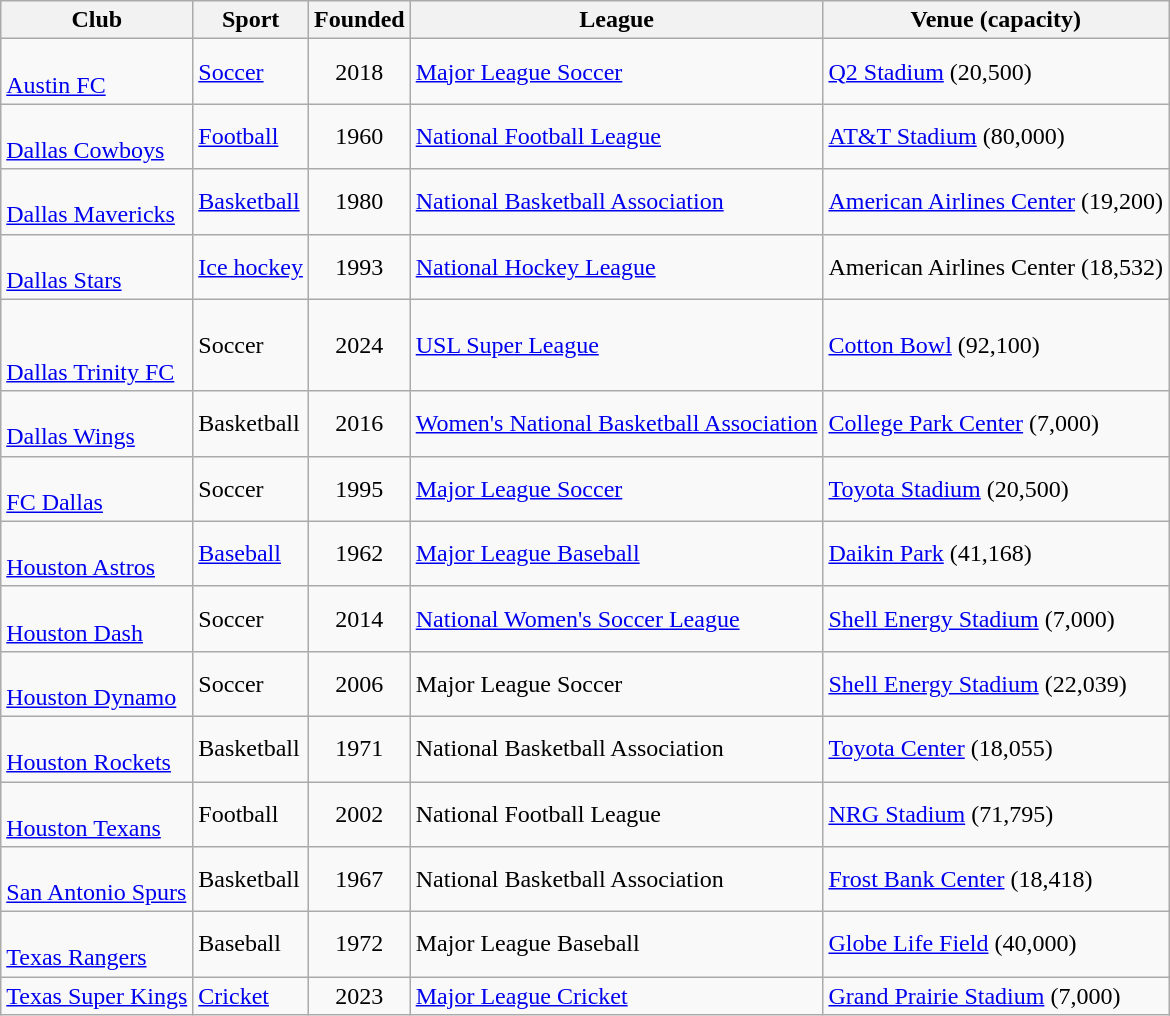<table class="wikitable sortable">
<tr>
<th>Club</th>
<th>Sport</th>
<th>Founded</th>
<th>League</th>
<th>Venue (capacity)</th>
</tr>
<tr>
<td><br><a href='#'>Austin FC</a></td>
<td><a href='#'>Soccer</a></td>
<td align=center>2018</td>
<td><a href='#'>Major League Soccer</a></td>
<td><a href='#'>Q2 Stadium</a> (20,500)</td>
</tr>
<tr>
<td> <br> <a href='#'>Dallas Cowboys</a></td>
<td><a href='#'>Football</a></td>
<td align=center>1960</td>
<td><a href='#'>National Football League</a></td>
<td><a href='#'>AT&T Stadium</a> (80,000)</td>
</tr>
<tr>
<td> <br> <a href='#'>Dallas Mavericks</a></td>
<td><a href='#'>Basketball</a></td>
<td align=center>1980</td>
<td><a href='#'>National Basketball Association</a></td>
<td><a href='#'>American Airlines Center</a> (19,200)</td>
</tr>
<tr>
<td> <br> <a href='#'>Dallas Stars</a></td>
<td><a href='#'>Ice hockey</a></td>
<td align=center>1993</td>
<td><a href='#'>National Hockey League</a></td>
<td>American Airlines Center (18,532)</td>
</tr>
<tr>
<td><br><br> <a href='#'>Dallas Trinity FC</a></td>
<td>Soccer</td>
<td align="center">2024</td>
<td><a href='#'>USL Super League</a></td>
<td><a href='#'>Cotton Bowl</a> (92,100)</td>
</tr>
<tr>
<td> <br> <a href='#'>Dallas Wings</a></td>
<td>Basketball</td>
<td align=center>2016</td>
<td><a href='#'>Women's National Basketball Association</a></td>
<td><a href='#'>College Park Center</a> (7,000)</td>
</tr>
<tr>
<td> <br> <a href='#'>FC Dallas</a></td>
<td>Soccer</td>
<td align="center">1995</td>
<td><a href='#'>Major League Soccer</a></td>
<td><a href='#'>Toyota Stadium</a> (20,500)</td>
</tr>
<tr>
<td> <br> <a href='#'>Houston Astros</a></td>
<td><a href='#'>Baseball</a></td>
<td align=center>1962</td>
<td><a href='#'>Major League Baseball</a></td>
<td><a href='#'>Daikin Park</a> (41,168)</td>
</tr>
<tr>
<td> <br> <a href='#'>Houston Dash</a></td>
<td>Soccer</td>
<td align=center>2014</td>
<td><a href='#'>National Women's Soccer League</a></td>
<td><a href='#'>Shell Energy Stadium</a> (7,000)</td>
</tr>
<tr>
<td> <br> <a href='#'>Houston Dynamo</a></td>
<td>Soccer</td>
<td align=center>2006</td>
<td>Major League Soccer</td>
<td><a href='#'>Shell Energy Stadium</a> (22,039)</td>
</tr>
<tr>
<td> <br> <a href='#'>Houston Rockets</a></td>
<td>Basketball</td>
<td align=center>1971</td>
<td>National Basketball Association</td>
<td><a href='#'>Toyota Center</a> (18,055)</td>
</tr>
<tr>
<td> <br> <a href='#'>Houston Texans</a></td>
<td>Football</td>
<td align=center>2002</td>
<td>National Football League</td>
<td><a href='#'>NRG Stadium</a> (71,795)</td>
</tr>
<tr>
<td> <br> <a href='#'>San Antonio Spurs</a></td>
<td>Basketball</td>
<td align=center>1967</td>
<td>National Basketball Association</td>
<td><a href='#'>Frost Bank Center</a> (18,418)</td>
</tr>
<tr>
<td> <br> <a href='#'>Texas Rangers</a></td>
<td>Baseball</td>
<td align=center>1972</td>
<td>Major League Baseball</td>
<td><a href='#'>Globe Life Field</a> (40,000)</td>
</tr>
<tr>
<td><a href='#'>Texas Super Kings</a></td>
<td><a href='#'>Cricket</a></td>
<td align=center>2023</td>
<td><a href='#'>Major League Cricket</a></td>
<td><a href='#'>Grand Prairie Stadium</a> (7,000)</td>
</tr>
</table>
